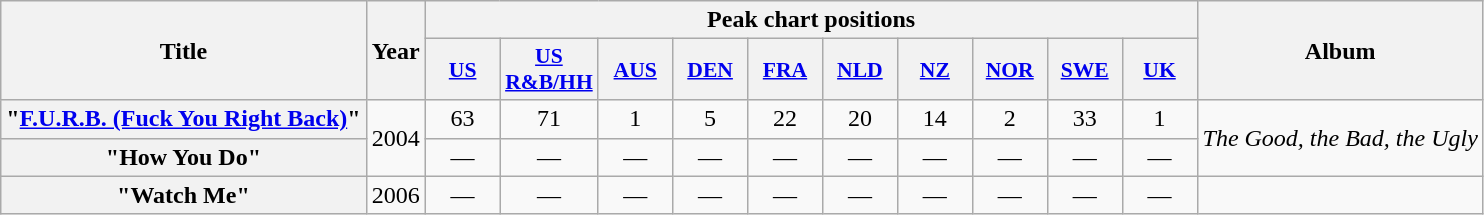<table class="wikitable plainrowheaders" style="text-align:center">
<tr>
<th scope="col" rowspan="2">Title</th>
<th scope="col" rowspan="2">Year</th>
<th scope="col" colspan="10">Peak chart positions</th>
<th scope="col" rowspan="2">Album</th>
</tr>
<tr>
<th scope="col" style="width:3em;font-size:90%"><a href='#'>US</a><br></th>
<th scope="col" style="width:3em;font-size:90%"><a href='#'>US R&B/HH</a><br></th>
<th scope="col" style="width:3em;font-size:90%"><a href='#'>AUS</a><br></th>
<th scope="col" style="width:3em;font-size:90%"><a href='#'>DEN</a><br></th>
<th scope="col" style="width:3em;font-size:90%"><a href='#'>FRA</a><br></th>
<th scope="col" style="width:3em;font-size:90%"><a href='#'>NLD</a><br></th>
<th scope="col" style="width:3em;font-size:90%"><a href='#'>NZ</a><br></th>
<th scope="col" style="width:3em;font-size:90%"><a href='#'>NOR</a><br></th>
<th scope="col" style="width:3em;font-size:90%"><a href='#'>SWE</a><br></th>
<th scope="col" style="width:3em;font-size:90%"><a href='#'>UK</a><br></th>
</tr>
<tr>
<th scope="row">"<a href='#'>F.U.R.B. (Fuck You Right Back)</a>"</th>
<td rowspan="2">2004</td>
<td>63</td>
<td>71</td>
<td>1</td>
<td>5</td>
<td>22</td>
<td>20</td>
<td>14</td>
<td>2</td>
<td>33</td>
<td>1</td>
<td rowspan="2"><em>The Good, the Bad, the Ugly</em></td>
</tr>
<tr>
<th scope="row">"How You Do"</th>
<td>—</td>
<td>—</td>
<td>—</td>
<td>—</td>
<td>—</td>
<td>—</td>
<td>—</td>
<td>—</td>
<td>—</td>
<td>—</td>
</tr>
<tr>
<th scope="row">"Watch Me"</th>
<td>2006</td>
<td>—</td>
<td>—</td>
<td>—</td>
<td>—</td>
<td>—</td>
<td>—</td>
<td>—</td>
<td>—</td>
<td>—</td>
<td>—</td>
<td></td>
</tr>
</table>
